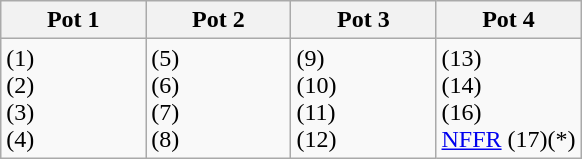<table class="wikitable" style="width=60%">
<tr>
<th width=25%>Pot 1</th>
<th width=25%>Pot 2</th>
<th width=25%>Pot 3</th>
<th width=25%>Pot 4</th>
</tr>
<tr>
<td> (1)<br> (2)<br> (3)<br> (4)</td>
<td> (5)<br> (6)<br> (7)<br> (8)</td>
<td> (9)<br> (10)<br> (11)<br> (12)</td>
<td> (13)<br> (14)<br> (16)<br> <a href='#'>NFFR</a> (17)(*)</td>
</tr>
</table>
